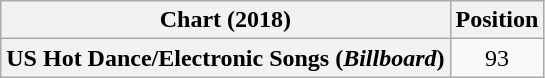<table class="wikitable plainrowheaders" style="text-align:center">
<tr>
<th scope="col">Chart (2018)</th>
<th scope="col">Position</th>
</tr>
<tr>
<th scope="row">US Hot Dance/Electronic Songs (<em>Billboard</em>)</th>
<td>93</td>
</tr>
</table>
